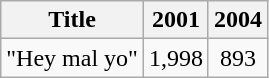<table class="wikitable plainrowheaders" style="text-align:center;">
<tr>
<th scope="col">Title</th>
<th>2001</th>
<th>2004</th>
</tr>
<tr>
<td>"Hey mal yo"</td>
<td>1,998</td>
<td>893</td>
</tr>
</table>
